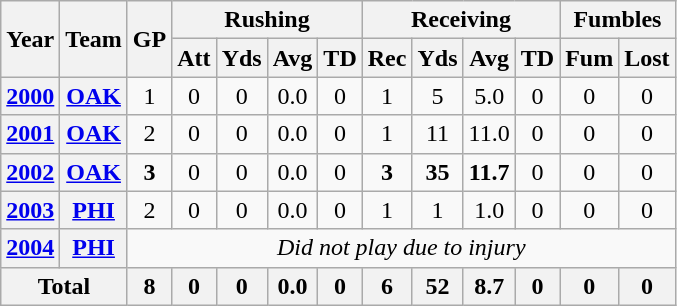<table class="wikitable" style="text-align:center;">
<tr>
<th rowspan="2">Year</th>
<th rowspan="2">Team</th>
<th rowspan="2">GP</th>
<th colspan="4">Rushing</th>
<th colspan="4">Receiving</th>
<th colspan="2">Fumbles</th>
</tr>
<tr>
<th>Att</th>
<th>Yds</th>
<th>Avg</th>
<th>TD</th>
<th>Rec</th>
<th>Yds</th>
<th>Avg</th>
<th>TD</th>
<th>Fum</th>
<th>Lost</th>
</tr>
<tr>
<th><a href='#'>2000</a></th>
<th><a href='#'>OAK</a></th>
<td>1</td>
<td>0</td>
<td>0</td>
<td>0.0</td>
<td>0</td>
<td>1</td>
<td>5</td>
<td>5.0</td>
<td>0</td>
<td>0</td>
<td>0</td>
</tr>
<tr>
<th><a href='#'>2001</a></th>
<th><a href='#'>OAK</a></th>
<td>2</td>
<td>0</td>
<td>0</td>
<td>0.0</td>
<td>0</td>
<td>1</td>
<td>11</td>
<td>11.0</td>
<td>0</td>
<td>0</td>
<td>0</td>
</tr>
<tr>
<th><a href='#'>2002</a></th>
<th><a href='#'>OAK</a></th>
<td><strong>3</strong></td>
<td>0</td>
<td>0</td>
<td>0.0</td>
<td>0</td>
<td><strong>3</strong></td>
<td><strong>35</strong></td>
<td><strong>11.7</strong></td>
<td>0</td>
<td>0</td>
<td>0</td>
</tr>
<tr>
<th><a href='#'>2003</a></th>
<th><a href='#'>PHI</a></th>
<td>2</td>
<td>0</td>
<td>0</td>
<td>0.0</td>
<td>0</td>
<td>1</td>
<td>1</td>
<td>1.0</td>
<td>0</td>
<td>0</td>
<td>0</td>
</tr>
<tr>
<th><a href='#'>2004</a></th>
<th><a href='#'>PHI</a></th>
<td colspan="11"><em>Did not play due to injury</em></td>
</tr>
<tr>
<th colspan="2">Total</th>
<th>8</th>
<th>0</th>
<th>0</th>
<th>0.0</th>
<th>0</th>
<th>6</th>
<th>52</th>
<th>8.7</th>
<th>0</th>
<th>0</th>
<th>0</th>
</tr>
</table>
